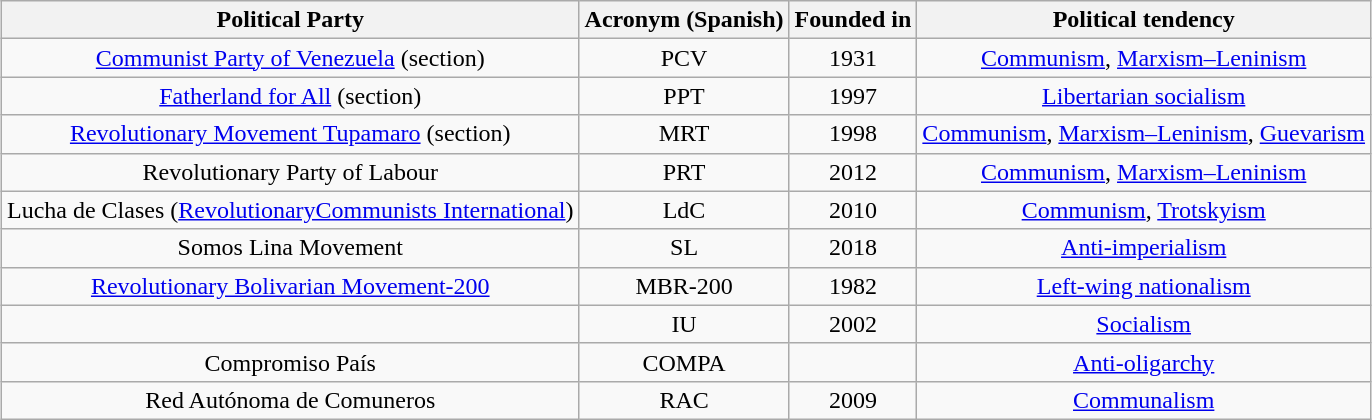<table class="wikitable" style="margin:1em auto">
<tr>
<th>Political Party</th>
<th>Acronym (Spanish)</th>
<th>Founded in</th>
<th>Political tendency</th>
</tr>
<tr align=center>
<td><a href='#'>Communist Party of Venezuela</a> (section)</td>
<td>PCV</td>
<td>1931</td>
<td><a href='#'>Communism</a>, <a href='#'>Marxism–Leninism</a></td>
</tr>
<tr align=center>
<td> <a href='#'>Fatherland for All</a> (section)</td>
<td>PPT</td>
<td>1997</td>
<td><a href='#'>Libertarian socialism</a></td>
</tr>
<tr align="center">
<td> <a href='#'>Revolutionary Movement Tupamaro</a> (section)</td>
<td>MRT</td>
<td>1998</td>
<td><a href='#'>Communism</a>, <a href='#'>Marxism–Leninism</a>, <a href='#'>Guevarism</a></td>
</tr>
<tr align="center">
<td>Revolutionary Party of Labour</td>
<td>PRT</td>
<td>2012</td>
<td><a href='#'>Communism</a>, <a href='#'>Marxism–Leninism</a></td>
</tr>
<tr align="center">
<td> Lucha de Clases (<a href='#'>RevolutionaryCommunists International</a>)</td>
<td>LdC</td>
<td>2010</td>
<td><a href='#'>Communism</a>, <a href='#'>Trotskyism</a></td>
</tr>
<tr align="center">
<td>Somos Lina Movement</td>
<td>SL</td>
<td>2018</td>
<td><a href='#'>Anti-imperialism</a></td>
</tr>
<tr align="center">
<td><a href='#'>Revolutionary Bolivarian Movement-200</a></td>
<td>MBR-200</td>
<td>1982</td>
<td><a href='#'>Left-wing nationalism</a></td>
</tr>
<tr align="center">
<td></td>
<td>IU</td>
<td>2002</td>
<td><a href='#'>Socialism</a></td>
</tr>
<tr align="center">
<td>Compromiso País</td>
<td>COMPA</td>
<td></td>
<td><a href='#'>Anti-oligarchy</a></td>
</tr>
<tr align="center">
<td>Red Autónoma de Comuneros</td>
<td>RAC</td>
<td>2009</td>
<td><a href='#'>Communalism</a></td>
</tr>
</table>
